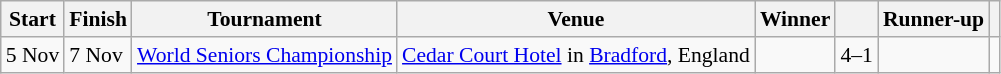<table class="wikitable" style="font-size: 90%">
<tr>
<th>Start</th>
<th>Finish</th>
<th>Tournament</th>
<th>Venue</th>
<th>Winner</th>
<th></th>
<th>Runner-up</th>
<th></th>
</tr>
<tr>
<td>5 Nov</td>
<td>7 Nov</td>
<td><a href='#'>World Seniors Championship</a></td>
<td><a href='#'>Cedar Court Hotel</a> in <a href='#'>Bradford</a>, England</td>
<td></td>
<td style="text-align:center;">4–1</td>
<td></td>
<td style="text-align:center;"></td>
</tr>
</table>
